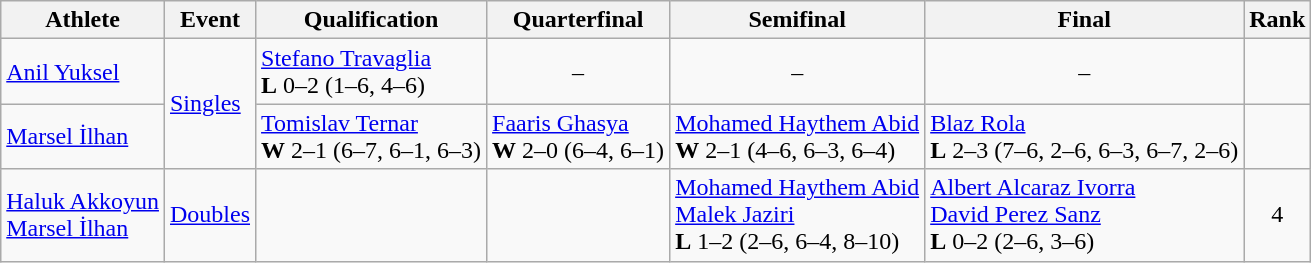<table class="wikitable">
<tr>
<th>Athlete</th>
<th>Event</th>
<th>Qualification</th>
<th>Quarterfinal</th>
<th>Semifinal</th>
<th>Final</th>
<th>Rank</th>
</tr>
<tr>
<td><a href='#'>Anil Yuksel</a></td>
<td rowspan=2><a href='#'>Singles</a></td>
<td> <a href='#'>Stefano Travaglia</a> <br> <strong>L</strong> 0–2 (1–6, 4–6)</td>
<td align=center>–</td>
<td align=center>–</td>
<td align=center>–</td>
<td></td>
</tr>
<tr>
<td><a href='#'>Marsel İlhan</a></td>
<td> <a href='#'>Tomislav Ternar</a> <br> <strong>W</strong> 2–1 (6–7, 6–1, 6–3)</td>
<td> <a href='#'>Faaris Ghasya</a> <br> <strong>W</strong> 2–0 (6–4, 6–1)</td>
<td> <a href='#'>Mohamed Haythem Abid</a> <br> <strong>W</strong> 2–1 (4–6, 6–3, 6–4)</td>
<td> <a href='#'>Blaz Rola</a> <br> <strong>L</strong> 2–3 (7–6, 2–6, 6–3, 6–7, 2–6)</td>
<td align=center></td>
</tr>
<tr>
<td><a href='#'>Haluk Akkoyun</a> <br> <a href='#'>Marsel İlhan</a></td>
<td><a href='#'>Doubles</a></td>
<td></td>
<td></td>
<td> <a href='#'>Mohamed Haythem Abid</a> <br> <a href='#'>Malek Jaziri</a> <br> <strong>L</strong> 1–2 (2–6, 6–4, 8–10)</td>
<td> <a href='#'>Albert Alcaraz Ivorra</a> <br> <a href='#'>David Perez Sanz</a> <br> <strong>L</strong> 0–2 (2–6, 3–6)</td>
<td align=center>4</td>
</tr>
</table>
